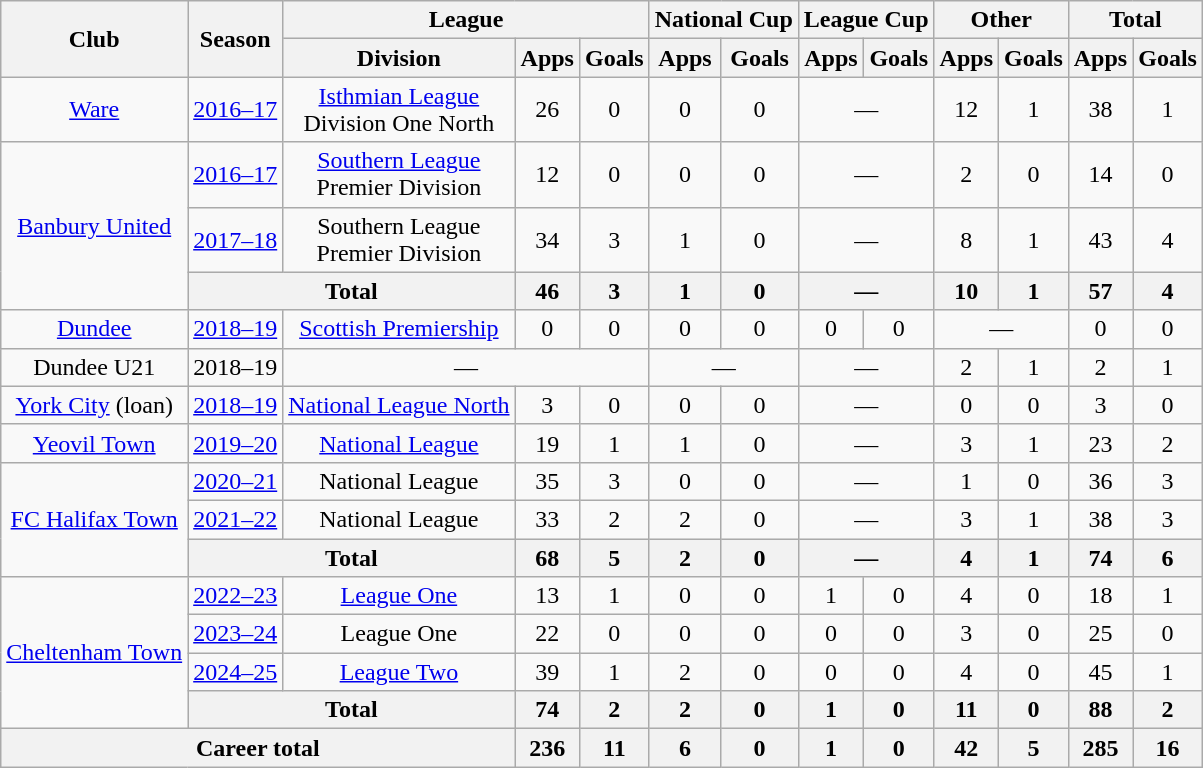<table class=wikitable style="text-align: center;">
<tr>
<th rowspan=2>Club</th>
<th rowspan=2>Season</th>
<th colspan=3>League</th>
<th colspan=2>National Cup</th>
<th colspan=2>League Cup</th>
<th colspan=2>Other</th>
<th colspan=2>Total</th>
</tr>
<tr>
<th>Division</th>
<th>Apps</th>
<th>Goals</th>
<th>Apps</th>
<th>Goals</th>
<th>Apps</th>
<th>Goals</th>
<th>Apps</th>
<th>Goals</th>
<th>Apps</th>
<th>Goals</th>
</tr>
<tr>
<td><a href='#'>Ware</a></td>
<td><a href='#'>2016–17</a></td>
<td><a href='#'>Isthmian League</a><br>Division One North</td>
<td>26</td>
<td>0</td>
<td>0</td>
<td>0</td>
<td colspan=2>—</td>
<td>12</td>
<td>1</td>
<td>38</td>
<td>1</td>
</tr>
<tr>
<td rowspan=3><a href='#'>Banbury United</a></td>
<td><a href='#'>2016–17</a></td>
<td><a href='#'>Southern League</a><br>Premier Division</td>
<td>12</td>
<td>0</td>
<td>0</td>
<td>0</td>
<td colspan=2>—</td>
<td>2</td>
<td>0</td>
<td>14</td>
<td>0</td>
</tr>
<tr>
<td><a href='#'>2017–18</a></td>
<td>Southern League<br>Premier Division</td>
<td>34</td>
<td>3</td>
<td>1</td>
<td>0</td>
<td colspan=2>—</td>
<td>8</td>
<td>1</td>
<td>43</td>
<td>4</td>
</tr>
<tr>
<th colspan=2>Total</th>
<th>46</th>
<th>3</th>
<th>1</th>
<th>0</th>
<th colspan=2>—</th>
<th>10</th>
<th>1</th>
<th>57</th>
<th>4</th>
</tr>
<tr>
<td><a href='#'>Dundee</a></td>
<td><a href='#'>2018–19</a></td>
<td><a href='#'>Scottish Premiership</a></td>
<td>0</td>
<td>0</td>
<td>0</td>
<td>0</td>
<td>0</td>
<td>0</td>
<td colspan=2>—</td>
<td>0</td>
<td>0</td>
</tr>
<tr>
<td>Dundee U21</td>
<td>2018–19</td>
<td colspan=3>—</td>
<td colspan=2>—</td>
<td colspan=2>—</td>
<td>2</td>
<td>1</td>
<td>2</td>
<td>1</td>
</tr>
<tr>
<td><a href='#'>York City</a> (loan)</td>
<td><a href='#'>2018–19</a></td>
<td><a href='#'>National League North</a></td>
<td>3</td>
<td>0</td>
<td>0</td>
<td>0</td>
<td colspan=2>—</td>
<td>0</td>
<td>0</td>
<td>3</td>
<td>0</td>
</tr>
<tr>
<td><a href='#'>Yeovil Town</a></td>
<td><a href='#'>2019–20</a></td>
<td><a href='#'>National League</a></td>
<td>19</td>
<td>1</td>
<td>1</td>
<td>0</td>
<td colspan=2>—</td>
<td>3</td>
<td>1</td>
<td>23</td>
<td>2</td>
</tr>
<tr>
<td rowspan=3><a href='#'>FC Halifax Town</a></td>
<td><a href='#'>2020–21</a></td>
<td>National League</td>
<td>35</td>
<td>3</td>
<td>0</td>
<td>0</td>
<td colspan=2>—</td>
<td>1</td>
<td>0</td>
<td>36</td>
<td>3</td>
</tr>
<tr>
<td><a href='#'>2021–22</a></td>
<td>National League</td>
<td>33</td>
<td>2</td>
<td>2</td>
<td>0</td>
<td colspan=2>—</td>
<td>3</td>
<td>1</td>
<td>38</td>
<td>3</td>
</tr>
<tr>
<th colspan=2>Total</th>
<th>68</th>
<th>5</th>
<th>2</th>
<th>0</th>
<th colspan=2>—</th>
<th>4</th>
<th>1</th>
<th>74</th>
<th>6</th>
</tr>
<tr>
<td rowspan=4><a href='#'>Cheltenham Town</a></td>
<td><a href='#'>2022–23</a></td>
<td><a href='#'>League One</a></td>
<td>13</td>
<td>1</td>
<td>0</td>
<td>0</td>
<td>1</td>
<td>0</td>
<td>4</td>
<td>0</td>
<td>18</td>
<td>1</td>
</tr>
<tr>
<td><a href='#'>2023–24</a></td>
<td>League One</td>
<td>22</td>
<td>0</td>
<td>0</td>
<td>0</td>
<td>0</td>
<td>0</td>
<td>3</td>
<td>0</td>
<td>25</td>
<td>0</td>
</tr>
<tr>
<td><a href='#'>2024–25</a></td>
<td><a href='#'>League Two</a></td>
<td>39</td>
<td>1</td>
<td>2</td>
<td>0</td>
<td>0</td>
<td>0</td>
<td>4</td>
<td>0</td>
<td>45</td>
<td>1</td>
</tr>
<tr>
<th colspan=2>Total</th>
<th>74</th>
<th>2</th>
<th>2</th>
<th>0</th>
<th>1</th>
<th>0</th>
<th>11</th>
<th>0</th>
<th>88</th>
<th>2</th>
</tr>
<tr>
<th colspan=3>Career total</th>
<th>236</th>
<th>11</th>
<th>6</th>
<th>0</th>
<th>1</th>
<th>0</th>
<th>42</th>
<th>5</th>
<th>285</th>
<th>16</th>
</tr>
</table>
